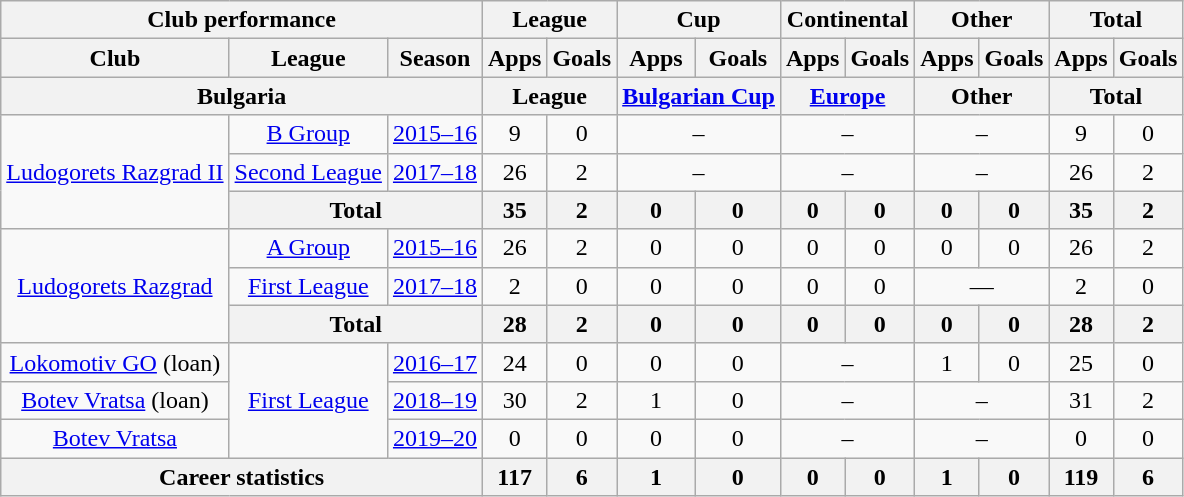<table class="wikitable" style="text-align: center">
<tr>
<th colspan="3">Club performance</th>
<th colspan="2">League</th>
<th colspan="2">Cup</th>
<th colspan="2">Continental</th>
<th colspan="2">Other</th>
<th colspan="3">Total</th>
</tr>
<tr>
<th>Club</th>
<th>League</th>
<th>Season</th>
<th>Apps</th>
<th>Goals</th>
<th>Apps</th>
<th>Goals</th>
<th>Apps</th>
<th>Goals</th>
<th>Apps</th>
<th>Goals</th>
<th>Apps</th>
<th>Goals</th>
</tr>
<tr>
<th colspan="3">Bulgaria</th>
<th colspan="2">League</th>
<th colspan="2"><a href='#'>Bulgarian Cup</a></th>
<th colspan="2"><a href='#'>Europe</a></th>
<th colspan="2">Other</th>
<th colspan="2">Total</th>
</tr>
<tr>
<td rowspan="3" valign="center"><a href='#'>Ludogorets Razgrad II</a></td>
<td rowspan="1"><a href='#'>B Group</a></td>
<td><a href='#'>2015–16</a></td>
<td>9</td>
<td>0</td>
<td colspan="2">–</td>
<td colspan="2">–</td>
<td colspan="2">–</td>
<td>9</td>
<td>0</td>
</tr>
<tr>
<td rowspan="1"><a href='#'>Second League</a></td>
<td><a href='#'>2017–18</a></td>
<td>26</td>
<td>2</td>
<td colspan="2">–</td>
<td colspan="2">–</td>
<td colspan="2">–</td>
<td>26</td>
<td>2</td>
</tr>
<tr>
<th colspan=2>Total</th>
<th>35</th>
<th>2</th>
<th>0</th>
<th>0</th>
<th>0</th>
<th>0</th>
<th>0</th>
<th>0</th>
<th>35</th>
<th>2</th>
</tr>
<tr>
<td rowspan=3><a href='#'>Ludogorets Razgrad</a></td>
<td rowspan=1><a href='#'>A Group</a></td>
<td><a href='#'>2015–16</a></td>
<td>26</td>
<td>2</td>
<td>0</td>
<td>0</td>
<td>0</td>
<td>0</td>
<td>0</td>
<td>0</td>
<td>26</td>
<td>2</td>
</tr>
<tr>
<td rowspan="1"><a href='#'>First League</a></td>
<td><a href='#'>2017–18</a></td>
<td>2</td>
<td>0</td>
<td>0</td>
<td>0</td>
<td>0</td>
<td>0</td>
<td colspan="2">—</td>
<td>2</td>
<td>0</td>
</tr>
<tr>
<th colspan=2>Total</th>
<th>28</th>
<th>2</th>
<th>0</th>
<th>0</th>
<th>0</th>
<th>0</th>
<th>0</th>
<th>0</th>
<th>28</th>
<th>2</th>
</tr>
<tr>
<td rowspan=1><a href='#'>Lokomotiv GO</a> (loan)</td>
<td rowspan=3><a href='#'>First League</a></td>
<td><a href='#'>2016–17</a></td>
<td>24</td>
<td>0</td>
<td>0</td>
<td>0</td>
<td colspan="2">–</td>
<td>1</td>
<td>0</td>
<td>25</td>
<td>0</td>
</tr>
<tr>
<td rowspan="1" valign="center"><a href='#'>Botev Vratsa</a> (loan)</td>
<td><a href='#'>2018–19</a></td>
<td>30</td>
<td>2</td>
<td>1</td>
<td>0</td>
<td colspan="2">–</td>
<td colspan="2">–</td>
<td>31</td>
<td>2</td>
</tr>
<tr>
<td rowspan="1" valign="center"><a href='#'>Botev Vratsa</a></td>
<td><a href='#'>2019–20</a></td>
<td>0</td>
<td>0</td>
<td>0</td>
<td>0</td>
<td colspan="2">–</td>
<td colspan="2">–</td>
<td>0</td>
<td>0</td>
</tr>
<tr>
<th colspan="3">Career statistics</th>
<th>117</th>
<th>6</th>
<th>1</th>
<th>0</th>
<th>0</th>
<th>0</th>
<th>1</th>
<th>0</th>
<th>119</th>
<th>6</th>
</tr>
</table>
